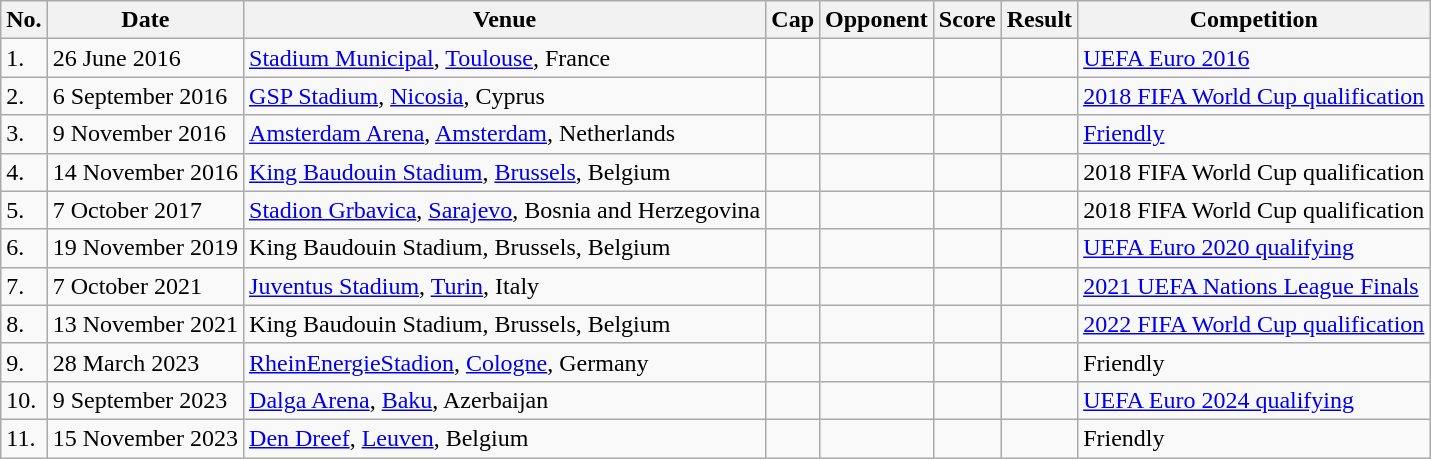<table class="wikitable sortable">
<tr>
<th>No.</th>
<th>Date</th>
<th>Venue</th>
<th>Cap</th>
<th>Opponent</th>
<th>Score</th>
<th>Result</th>
<th>Competition</th>
</tr>
<tr>
<td>1.</td>
<td>26 June 2016</td>
<td><a href='#'>Stadium Municipal</a>, <a href='#'>Toulouse</a>, France</td>
<td></td>
<td></td>
<td></td>
<td></td>
<td><a href='#'>UEFA Euro 2016</a></td>
</tr>
<tr>
<td>2.</td>
<td>6 September 2016</td>
<td><a href='#'>GSP Stadium</a>, <a href='#'>Nicosia</a>, Cyprus</td>
<td></td>
<td></td>
<td></td>
<td></td>
<td><a href='#'>2018 FIFA World Cup qualification</a></td>
</tr>
<tr>
<td>3.</td>
<td>9 November 2016</td>
<td><a href='#'>Amsterdam Arena</a>, <a href='#'>Amsterdam</a>, Netherlands</td>
<td></td>
<td></td>
<td></td>
<td></td>
<td><a href='#'>Friendly</a></td>
</tr>
<tr>
<td>4.</td>
<td>14 November 2016</td>
<td><a href='#'>King Baudouin Stadium</a>, <a href='#'>Brussels</a>, Belgium</td>
<td></td>
<td></td>
<td></td>
<td></td>
<td>2018 FIFA World Cup qualification</td>
</tr>
<tr>
<td>5.</td>
<td>7 October 2017</td>
<td><a href='#'>Stadion Grbavica</a>, <a href='#'>Sarajevo</a>, Bosnia and Herzegovina</td>
<td></td>
<td></td>
<td></td>
<td></td>
<td>2018 FIFA World Cup qualification</td>
</tr>
<tr>
<td>6.</td>
<td>19 November 2019</td>
<td>King Baudouin Stadium, Brussels, Belgium</td>
<td></td>
<td></td>
<td></td>
<td></td>
<td><a href='#'>UEFA Euro 2020 qualifying</a></td>
</tr>
<tr>
<td>7.</td>
<td>7 October 2021</td>
<td><a href='#'>Juventus Stadium</a>, <a href='#'>Turin</a>, Italy</td>
<td></td>
<td></td>
<td></td>
<td></td>
<td><a href='#'>2021 UEFA Nations League Finals</a></td>
</tr>
<tr>
<td>8.</td>
<td>13 November 2021</td>
<td>King Baudouin Stadium, Brussels, Belgium</td>
<td></td>
<td></td>
<td></td>
<td></td>
<td><a href='#'>2022 FIFA World Cup qualification</a></td>
</tr>
<tr>
<td>9.</td>
<td>28 March 2023</td>
<td><a href='#'>RheinEnergieStadion</a>, <a href='#'>Cologne</a>, Germany</td>
<td></td>
<td></td>
<td></td>
<td></td>
<td>Friendly</td>
</tr>
<tr>
<td>10.</td>
<td>9 September 2023</td>
<td><a href='#'>Dalga Arena</a>, <a href='#'>Baku</a>, Azerbaijan</td>
<td></td>
<td></td>
<td></td>
<td></td>
<td><a href='#'>UEFA Euro 2024 qualifying</a></td>
</tr>
<tr>
<td>11.</td>
<td>15 November 2023</td>
<td><a href='#'>Den Dreef</a>, <a href='#'>Leuven</a>, Belgium</td>
<td></td>
<td></td>
<td></td>
<td></td>
<td>Friendly</td>
</tr>
</table>
